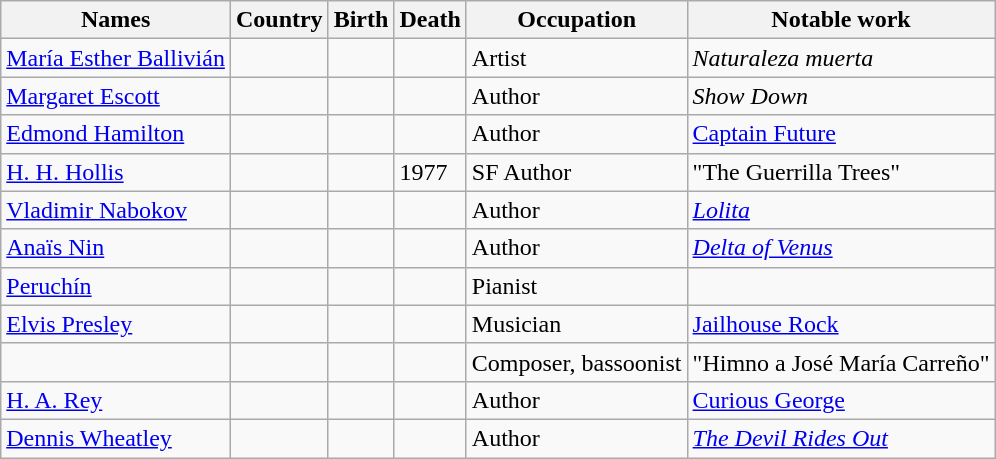<table class="wikitable sortable" border="1" style="border-spacing:0 style="width:100%">
<tr>
<th>Names</th>
<th>Country</th>
<th>Birth</th>
<th>Death</th>
<th>Occupation</th>
<th>Notable work</th>
</tr>
<tr>
<td><a href='#'>María Esther Ballivián</a></td>
<td></td>
<td></td>
<td></td>
<td>Artist</td>
<td><em>Naturaleza muerta</em></td>
</tr>
<tr>
<td><a href='#'>Margaret Escott</a></td>
<td></td>
<td></td>
<td></td>
<td>Author</td>
<td><em>Show Down</em></td>
</tr>
<tr>
<td><a href='#'>Edmond Hamilton</a></td>
<td></td>
<td></td>
<td></td>
<td>Author</td>
<td><a href='#'>Captain Future</a></td>
</tr>
<tr>
<td><a href='#'>H. H. Hollis</a></td>
<td></td>
<td></td>
<td>1977</td>
<td>SF Author</td>
<td>"The Guerrilla Trees"</td>
</tr>
<tr>
<td><a href='#'>Vladimir Nabokov</a></td>
<td></td>
<td></td>
<td></td>
<td>Author</td>
<td><em><a href='#'>Lolita</a></em></td>
</tr>
<tr>
<td><a href='#'>Anaïs Nin</a></td>
<td></td>
<td></td>
<td></td>
<td>Author</td>
<td><em><a href='#'>Delta of Venus</a></em></td>
</tr>
<tr>
<td><a href='#'>Peruchín</a></td>
<td></td>
<td></td>
<td></td>
<td>Pianist</td>
<td></td>
</tr>
<tr>
<td><a href='#'>Elvis Presley</a></td>
<td></td>
<td></td>
<td></td>
<td>Musician</td>
<td><a href='#'>Jailhouse Rock</a></td>
</tr>
<tr>
<td></td>
<td></td>
<td></td>
<td></td>
<td>Composer, bassoonist</td>
<td>"Himno a José María Carreño"</td>
</tr>
<tr>
<td><a href='#'>H. A. Rey</a></td>
<td></td>
<td></td>
<td></td>
<td>Author</td>
<td><a href='#'>Curious George</a></td>
</tr>
<tr>
<td><a href='#'>Dennis Wheatley</a></td>
<td></td>
<td></td>
<td></td>
<td>Author</td>
<td><em><a href='#'>The Devil Rides Out</a></em></td>
</tr>
</table>
